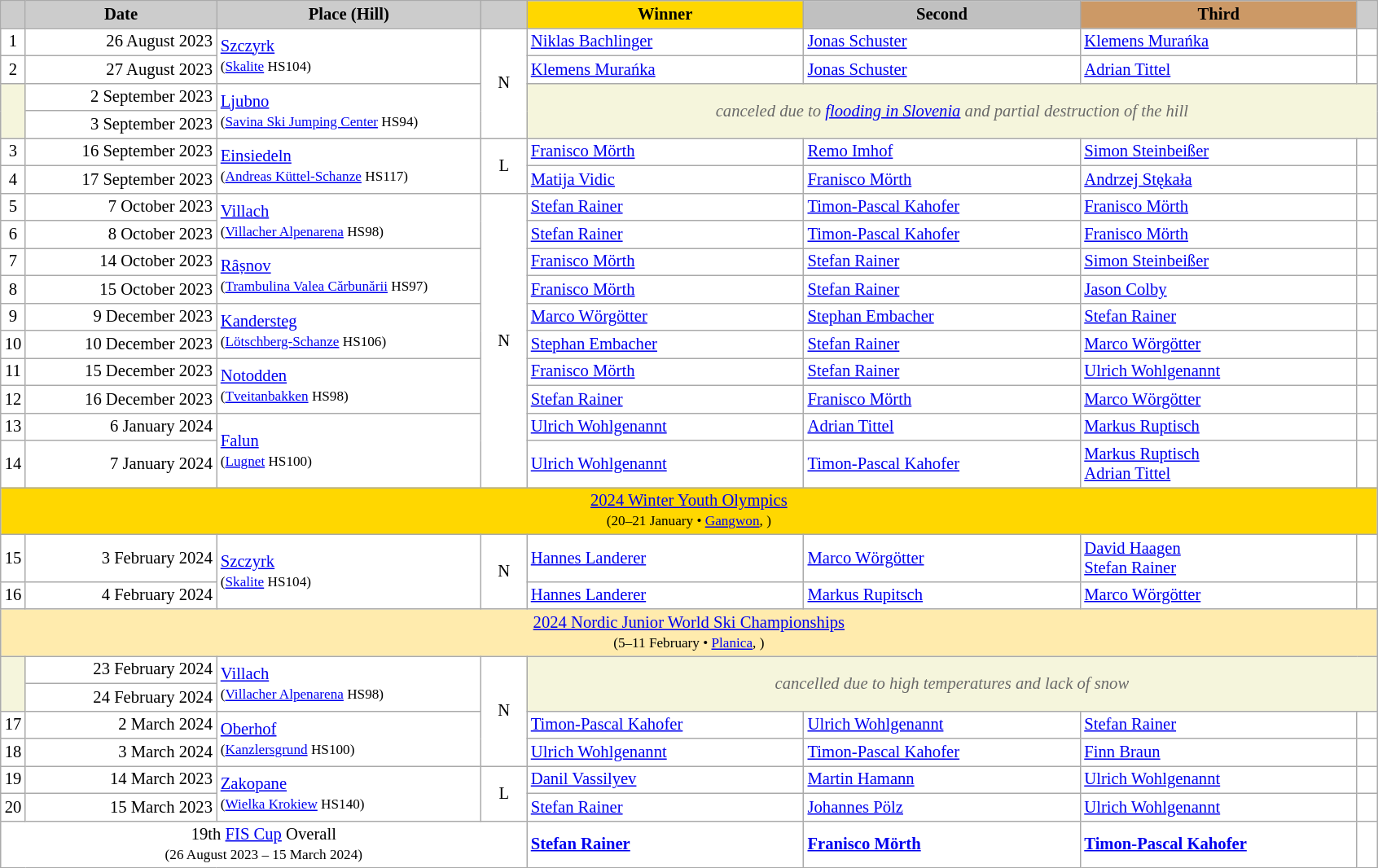<table class="wikitable plainrowheaders" style="background:#fff; font-size:86%; line-height:16px; border:grey solid 1px; border-collapse:collapse;">
<tr>
<th scope="col" style="background:#ccc; width=10 px;"></th>
<th scope="col" style="background:#ccc; width:150px;">Date</th>
<th scope="col" style="background:#ccc; width:210px;">Place (Hill)</th>
<th scope="col" style="background:#ccc; width:31px;"></th>
<th scope="col" style="background:gold; width:220px;">Winner</th>
<th scope="col" style="background:silver; width:220px;">Second</th>
<th scope="col" style="background:#c96; width:220px;">Third</th>
<th scope="col" style="background:#ccc; width:10px;"></th>
</tr>
<tr>
<td align="center">1</td>
<td align="right">26 August 2023</td>
<td rowspan=2> <a href='#'>Szczyrk</a><br><small>(<a href='#'>Skalite</a> HS104)</small></td>
<td rowspan=4 align="center">N</td>
<td> <a href='#'>Niklas Bachlinger</a></td>
<td> <a href='#'>Jonas Schuster</a></td>
<td> <a href='#'>Klemens Murańka</a></td>
<td></td>
</tr>
<tr>
<td align="center">2</td>
<td align="right">27 August 2023</td>
<td> <a href='#'>Klemens Murańka</a></td>
<td> <a href='#'>Jonas Schuster</a></td>
<td> <a href='#'>Adrian Tittel</a></td>
<td></td>
</tr>
<tr>
<td rowspan="2" align="center" bgcolor="F5F5DC"></td>
<td align="right">2 September 2023</td>
<td rowspan="2"> <a href='#'>Ljubno</a><br><small>(<a href='#'>Savina Ski Jumping Center</a> HS94)</small></td>
<td colspan=5 rowspan=2 align=center bgcolor="F5F5DC" style=color:#696969><em>canceled due to <a href='#'>flooding in Slovenia</a> and partial destruction of the hill</em></td>
</tr>
<tr>
<td align="right">3 September 2023</td>
</tr>
<tr>
<td align="center">3</td>
<td align="right">16 September 2023</td>
<td rowspan=2> <a href='#'>Einsiedeln</a><br><small>(<a href='#'>Andreas Küttel-Schanze</a> HS117)</small></td>
<td rowspan=2 align="center">L</td>
<td> <a href='#'>Franisco Mörth</a></td>
<td> <a href='#'>Remo Imhof</a></td>
<td> <a href='#'>Simon Steinbeißer</a></td>
<td></td>
</tr>
<tr>
<td align="center">4</td>
<td align="right">17 September 2023</td>
<td> <a href='#'>Matija Vidic</a></td>
<td> <a href='#'>Franisco Mörth</a></td>
<td> <a href='#'>Andrzej Stękała</a></td>
<td></td>
</tr>
<tr>
<td align="center">5</td>
<td align="right">7 October 2023</td>
<td rowspan=2> <a href='#'>Villach</a><br><small>(<a href='#'>Villacher Alpenarena</a> HS98)</small></td>
<td rowspan=10 align="center">N</td>
<td> <a href='#'>Stefan Rainer</a></td>
<td> <a href='#'>Timon-Pascal Kahofer</a></td>
<td> <a href='#'>Franisco Mörth</a></td>
<td></td>
</tr>
<tr>
<td align="center">6</td>
<td align="right">8 October 2023</td>
<td> <a href='#'>Stefan Rainer</a></td>
<td> <a href='#'>Timon-Pascal Kahofer</a></td>
<td> <a href='#'>Franisco Mörth</a></td>
<td></td>
</tr>
<tr>
<td align="center">7</td>
<td align="right">14 October 2023</td>
<td rowspan=2> <a href='#'>Râșnov</a><br><small>(<a href='#'>Trambulina Valea Cărbunării</a> HS97)</small></td>
<td> <a href='#'>Franisco Mörth</a></td>
<td> <a href='#'>Stefan Rainer</a></td>
<td> <a href='#'>Simon Steinbeißer</a></td>
<td></td>
</tr>
<tr>
<td align="center">8</td>
<td align="right">15 October 2023</td>
<td> <a href='#'>Franisco Mörth</a></td>
<td> <a href='#'>Stefan Rainer</a></td>
<td> <a href='#'>Jason Colby</a></td>
<td></td>
</tr>
<tr>
<td align="center">9</td>
<td align="right">9 December 2023</td>
<td rowspan="2"> <a href='#'>Kandersteg</a><br><small>(<a href='#'>Lötschberg-Schanze</a> HS106)</small></td>
<td> <a href='#'>Marco Wörgötter</a></td>
<td> <a href='#'>Stephan Embacher</a></td>
<td> <a href='#'>Stefan Rainer</a></td>
<td></td>
</tr>
<tr>
<td align="center">10</td>
<td align="right">10 December 2023</td>
<td> <a href='#'>Stephan Embacher</a></td>
<td> <a href='#'>Stefan Rainer</a></td>
<td> <a href='#'>Marco Wörgötter</a></td>
<td></td>
</tr>
<tr>
<td align="center">11</td>
<td align="right">15 December 2023</td>
<td rowspan="2"> <a href='#'>Notodden</a><br><small>(<a href='#'>Tveitanbakken</a> HS98)</small></td>
<td> <a href='#'>Franisco Mörth</a></td>
<td> <a href='#'>Stefan Rainer</a></td>
<td> <a href='#'>Ulrich Wohlgenannt</a></td>
<td></td>
</tr>
<tr>
<td align="center">12</td>
<td align="right">16 December 2023</td>
<td> <a href='#'>Stefan Rainer</a></td>
<td> <a href='#'>Franisco Mörth</a></td>
<td> <a href='#'>Marco Wörgötter</a></td>
<td></td>
</tr>
<tr>
<td align="center">13</td>
<td align="right">6 January 2024</td>
<td rowspan="2"> <a href='#'>Falun</a><br><small>(<a href='#'>Lugnet</a> HS100)</small></td>
<td> <a href='#'>Ulrich Wohlgenannt</a></td>
<td> <a href='#'>Adrian Tittel</a></td>
<td> <a href='#'>Markus Ruptisch</a></td>
<td></td>
</tr>
<tr>
<td align="center">14</td>
<td align="right">7 January 2024</td>
<td> <a href='#'>Ulrich Wohlgenannt</a></td>
<td> <a href='#'>Timon-Pascal Kahofer</a></td>
<td> <a href='#'>Markus Ruptisch</a><br> <a href='#'>Adrian Tittel</a></td>
<td></td>
</tr>
<tr style="background:gold">
<td align=center colspan=8><a href='#'>2024 Winter Youth Olympics</a><br><small>(20–21 January • <a href='#'>Gangwon</a>, )</small></td>
</tr>
<tr>
<td align="center">15</td>
<td align="right">3 February 2024</td>
<td rowspan="2"> <a href='#'>Szczyrk</a><small><br>(<a href='#'>Skalite</a> HS104)</small></td>
<td rowspan=2 align="center">N</td>
<td> <a href='#'>Hannes Landerer</a></td>
<td> <a href='#'>Marco Wörgötter</a></td>
<td> <a href='#'>David Haagen</a><br> <a href='#'>Stefan Rainer</a></td>
<td></td>
</tr>
<tr>
<td align="center">16</td>
<td align="right">4 February 2024</td>
<td> <a href='#'>Hannes Landerer</a></td>
<td> <a href='#'>Markus Rupitsch</a></td>
<td> <a href='#'>Marco Wörgötter</a></td>
<td></td>
</tr>
<tr style="background:#FFEBAD">
<td align=center colspan=8><a href='#'>2024 Nordic Junior World Ski Championships</a><br><small>(5–11 February • <a href='#'>Planica</a>, )</small></td>
</tr>
<tr>
<td rowspan=2 bgcolor="F5F5DC"></td>
<td align="right">23 February 2024</td>
<td rowspan="2"> <a href='#'>Villach</a><small><br>(<a href='#'>Villacher Alpenarena</a> HS98)</small></td>
<td rowspan=4 align="center">N</td>
<td colspan=4 rowspan=2 align=center bgcolor="F5F5DC" style=color:#696969><em>cancelled due to high temperatures and lack of snow</em></td>
</tr>
<tr>
<td align="right">24 February 2024</td>
</tr>
<tr>
<td align="center">17</td>
<td align="right">2 March 2024</td>
<td rowspan="2"> <a href='#'>Oberhof</a><small><br>(<a href='#'>Kanzlersgrund</a> HS100)</small></td>
<td> <a href='#'>Timon-Pascal Kahofer</a></td>
<td> <a href='#'>Ulrich Wohlgenannt</a></td>
<td> <a href='#'>Stefan Rainer</a></td>
<td></td>
</tr>
<tr>
<td align="center">18</td>
<td align="right">3 March 2024</td>
<td> <a href='#'>Ulrich Wohlgenannt</a></td>
<td> <a href='#'>Timon-Pascal Kahofer</a></td>
<td> <a href='#'>Finn Braun</a></td>
<td></td>
</tr>
<tr>
<td align="center">19</td>
<td align="right">14 March 2023</td>
<td rowspan="2"> <a href='#'>Zakopane</a><br><small>(<a href='#'>Wielka Krokiew</a> HS140)</small></td>
<td rowspan="2"  align="center">L</td>
<td> <a href='#'>Danil Vassilyev</a></td>
<td> <a href='#'>Martin Hamann</a></td>
<td> <a href='#'>Ulrich Wohlgenannt</a></td>
<td></td>
</tr>
<tr>
<td align="center">20</td>
<td align="right">15 March 2023</td>
<td> <a href='#'>Stefan Rainer</a></td>
<td> <a href='#'>Johannes Pölz</a></td>
<td> <a href='#'>Ulrich Wohlgenannt</a></td>
<td></td>
</tr>
<tr>
<td colspan="4" align="center">19th <a href='#'>FIS Cup</a> Overall<br><small>(26 August 2023 – 15 March 2024)</small></td>
<td> <strong><a href='#'>Stefan Rainer</a></strong></td>
<td> <strong><a href='#'>Franisco Mörth</a></strong></td>
<td> <strong><a href='#'>Timon-Pascal Kahofer</a></strong></td>
<td></td>
</tr>
</table>
